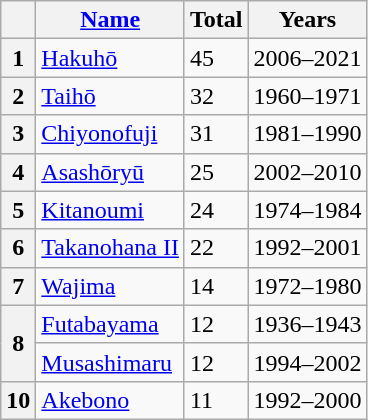<table class="wikitable">
<tr>
<th></th>
<th><a href='#'>Name</a></th>
<th>Total</th>
<th>Years</th>
</tr>
<tr>
<th>1</th>
<td><a href='#'>Hakuhō</a></td>
<td>45</td>
<td>2006–2021</td>
</tr>
<tr>
<th>2</th>
<td><a href='#'>Taihō</a></td>
<td>32</td>
<td>1960–1971</td>
</tr>
<tr>
<th>3</th>
<td><a href='#'>Chiyonofuji</a></td>
<td>31</td>
<td>1981–1990</td>
</tr>
<tr>
<th>4</th>
<td><a href='#'>Asashōryū</a></td>
<td>25</td>
<td>2002–2010</td>
</tr>
<tr>
<th>5</th>
<td><a href='#'>Kitanoumi</a></td>
<td>24</td>
<td>1974–1984</td>
</tr>
<tr>
<th>6</th>
<td><a href='#'>Takanohana II</a></td>
<td>22</td>
<td>1992–2001</td>
</tr>
<tr>
<th>7</th>
<td><a href='#'>Wajima</a></td>
<td>14</td>
<td>1972–1980</td>
</tr>
<tr>
<th rowspan=2>8</th>
<td><a href='#'>Futabayama</a></td>
<td>12</td>
<td>1936–1943</td>
</tr>
<tr>
<td><a href='#'>Musashimaru</a></td>
<td>12</td>
<td>1994–2002</td>
</tr>
<tr>
<th>10</th>
<td><a href='#'>Akebono</a></td>
<td>11</td>
<td>1992–2000</td>
</tr>
</table>
